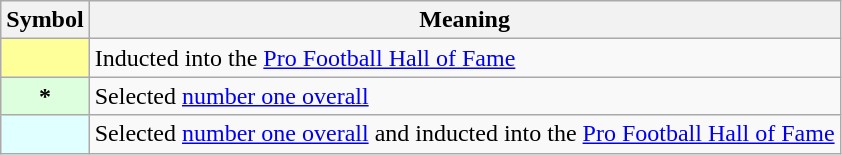<table class="wikitable plainrowheaders" border="1">
<tr>
<th scope="col">Symbol</th>
<th scope="col">Meaning</th>
</tr>
<tr>
<th scope="row" style="text-align:center; background:#FFFF99;"></th>
<td>Inducted into the <a href='#'>Pro Football Hall of Fame</a></td>
</tr>
<tr>
<th scope="row" style="text-align:center; background:#DDFFDD;">*</th>
<td>Selected <a href='#'>number one overall</a></td>
</tr>
<tr>
<th scope="row" style="text-align:center; background:#E0FFFF;"></th>
<td>Selected <a href='#'>number one overall</a> and inducted into the <a href='#'>Pro Football Hall of Fame</a></td>
</tr>
</table>
